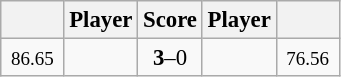<table class="wikitable" style="font-size:95%">
<tr>
<th width="35"></th>
<th>Player</th>
<th>Score</th>
<th>Player</th>
<th width="35"></th>
</tr>
<tr>
<td align=center><small><span>86.65</span></small></td>
<td align=left></td>
<td align="center"><strong>3</strong>–0</td>
<td align=left></td>
<td align=center><small><span>76.56</span></small></td>
</tr>
</table>
